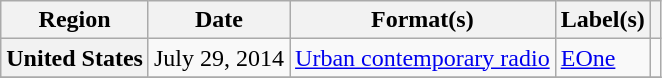<table class="wikitable plainrowheaders">
<tr>
<th scope="col">Region</th>
<th scope="col">Date</th>
<th scope="col">Format(s)</th>
<th scope="col">Label(s)</th>
<th scope="col"></th>
</tr>
<tr>
<th scope="row">United States</th>
<td>July 29, 2014</td>
<td><a href='#'>Urban contemporary radio</a></td>
<td><a href='#'>EOne</a></td>
<td align="center"></td>
</tr>
<tr>
</tr>
</table>
